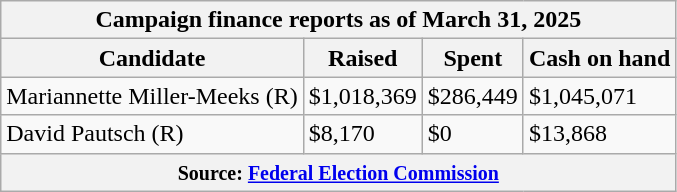<table class="wikitable sortable">
<tr>
<th colspan=4>Campaign finance reports as of March 31, 2025</th>
</tr>
<tr style="text-align:center;">
<th>Candidate</th>
<th>Raised</th>
<th>Spent</th>
<th>Cash on hand</th>
</tr>
<tr>
<td>Mariannette Miller-Meeks (R)</td>
<td>$1,018,369</td>
<td>$286,449</td>
<td>$1,045,071</td>
</tr>
<tr>
<td>David Pautsch (R)</td>
<td>$8,170</td>
<td>$0</td>
<td>$13,868</td>
</tr>
<tr>
<th colspan="4"><small>Source: <a href='#'>Federal Election Commission</a></small></th>
</tr>
</table>
